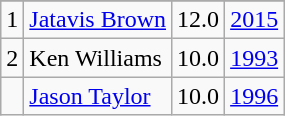<table class="wikitable">
<tr>
</tr>
<tr>
<td>1</td>
<td><a href='#'>Jatavis Brown</a></td>
<td>12.0</td>
<td><a href='#'>2015</a></td>
</tr>
<tr>
<td>2</td>
<td>Ken Williams</td>
<td>10.0</td>
<td><a href='#'>1993</a></td>
</tr>
<tr>
<td></td>
<td><a href='#'>Jason Taylor</a></td>
<td>10.0</td>
<td><a href='#'>1996</a></td>
</tr>
</table>
